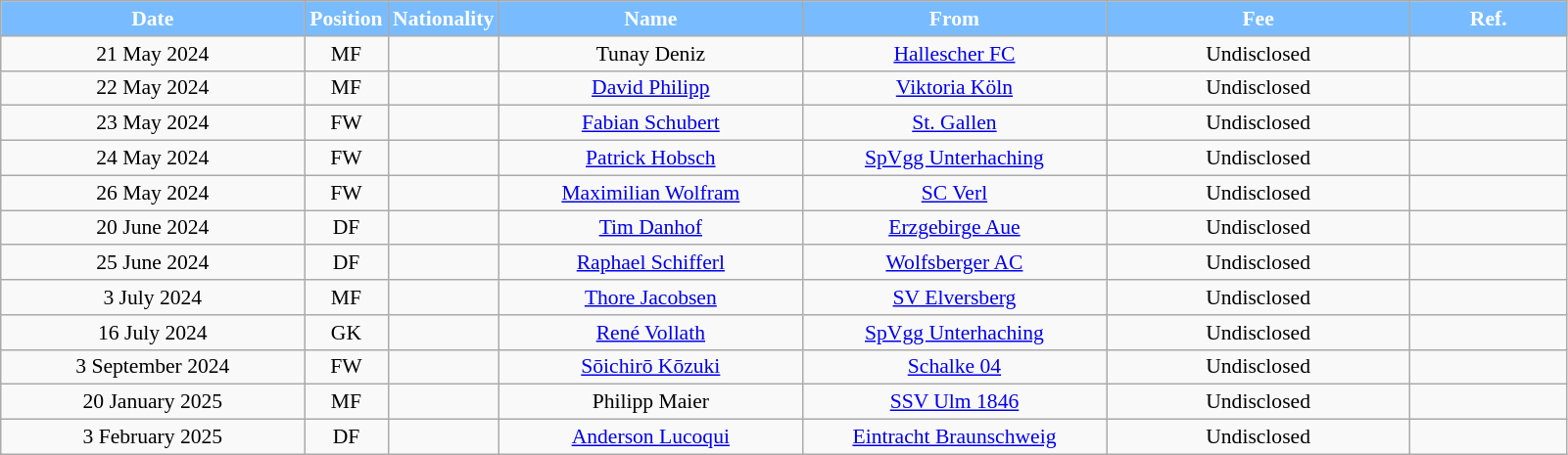<table class="wikitable"  style="text-align:center; font-size:90%; ">
<tr>
<th style="background:#78BCFF; color:white; width:200px;">Date</th>
<th style="background:#78BCFF; color:white; width:50px;">Position</th>
<th style="background:#78BCFF; color:white; width:50px;">Nationality</th>
<th style="background:#78BCFF; color:white; width:200px;">Name</th>
<th style="background:#78BCFF; color:white; width:200px;">From</th>
<th style="background:#78BCFF; color:white; width:200px;">Fee</th>
<th style="background:#78BCFF; color:white; width:100px;">Ref.</th>
</tr>
<tr>
<td>21 May 2024</td>
<td>MF</td>
<td></td>
<td>Tunay Deniz</td>
<td><a href='#'>Hallescher FC</a></td>
<td>Undisclosed</td>
<td></td>
</tr>
<tr>
<td>22 May 2024</td>
<td>MF</td>
<td></td>
<td><a href='#'>David Philipp</a></td>
<td><a href='#'>Viktoria Köln</a></td>
<td>Undisclosed</td>
<td></td>
</tr>
<tr>
<td>23 May 2024</td>
<td>FW</td>
<td></td>
<td><a href='#'>Fabian Schubert</a></td>
<td><a href='#'>St. Gallen</a></td>
<td>Undisclosed</td>
<td></td>
</tr>
<tr>
<td>24 May 2024</td>
<td>FW</td>
<td></td>
<td><a href='#'>Patrick Hobsch</a></td>
<td><a href='#'>SpVgg Unterhaching</a></td>
<td>Undisclosed</td>
<td></td>
</tr>
<tr>
<td>26 May 2024</td>
<td>FW</td>
<td></td>
<td><a href='#'>Maximilian Wolfram</a></td>
<td><a href='#'>SC Verl</a></td>
<td>Undisclosed</td>
<td></td>
</tr>
<tr>
<td>20 June 2024</td>
<td>DF</td>
<td></td>
<td><a href='#'>Tim Danhof</a></td>
<td><a href='#'>Erzgebirge Aue</a></td>
<td>Undisclosed</td>
<td></td>
</tr>
<tr>
<td>25 June 2024</td>
<td>DF</td>
<td></td>
<td><a href='#'>Raphael Schifferl</a></td>
<td><a href='#'>Wolfsberger AC</a></td>
<td>Undisclosed</td>
<td></td>
</tr>
<tr>
<td>3 July 2024</td>
<td>MF</td>
<td></td>
<td><a href='#'>Thore Jacobsen</a></td>
<td><a href='#'>SV Elversberg</a></td>
<td>Undisclosed</td>
<td></td>
</tr>
<tr>
<td>16 July 2024</td>
<td>GK</td>
<td></td>
<td><a href='#'>René Vollath</a></td>
<td><a href='#'>SpVgg Unterhaching</a></td>
<td>Undisclosed</td>
<td></td>
</tr>
<tr>
<td>3 September 2024</td>
<td>FW</td>
<td></td>
<td><a href='#'>Sōichirō Kōzuki</a></td>
<td><a href='#'>Schalke 04</a></td>
<td>Undisclosed</td>
<td></td>
</tr>
<tr>
<td>20 January 2025</td>
<td>MF</td>
<td></td>
<td>Philipp Maier</td>
<td><a href='#'>SSV Ulm 1846</a></td>
<td>Undisclosed</td>
<td></td>
</tr>
<tr>
<td>3 February 2025</td>
<td>DF</td>
<td></td>
<td><a href='#'>Anderson Lucoqui</a></td>
<td><a href='#'>Eintracht Braunschweig</a></td>
<td>Undisclosed</td>
<td></td>
</tr>
</table>
